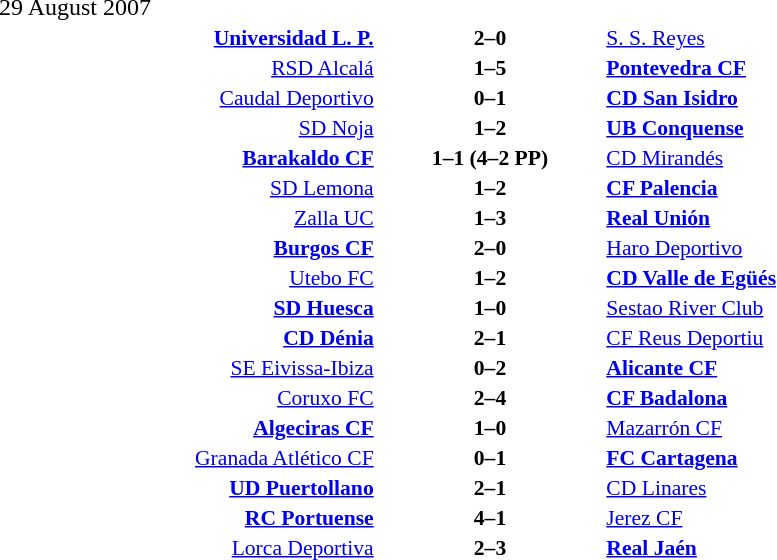<table width=100% cellspacing=1>
<tr>
<th width=20%></th>
<th width=12%></th>
<th width=20%></th>
<th></th>
</tr>
<tr>
<td>29 August 2007</td>
</tr>
<tr style=font-size:90%>
<td align=right><strong><a href='#'>Universidad L. P.</a></strong></td>
<td align=center><strong>2–0</strong></td>
<td><a href='#'>S. S. Reyes</a></td>
</tr>
<tr style=font-size:90%>
<td align=right><a href='#'>RSD Alcalá</a></td>
<td align=center><strong>1–5</strong></td>
<td><strong><a href='#'>Pontevedra CF</a></strong></td>
</tr>
<tr style=font-size:90%>
<td align=right><a href='#'>Caudal Deportivo</a></td>
<td align=center><strong>0–1</strong></td>
<td><strong><a href='#'>CD San Isidro</a></strong></td>
</tr>
<tr style=font-size:90%>
<td align=right><a href='#'>SD Noja</a></td>
<td align=center><strong>1–2</strong></td>
<td><strong><a href='#'>UB Conquense</a></strong></td>
</tr>
<tr style=font-size:90%>
<td align=right><strong><a href='#'>Barakaldo CF</a></strong></td>
<td align=center><strong>1–1 (4–2 PP)</strong></td>
<td><a href='#'>CD Mirandés</a></td>
</tr>
<tr style=font-size:90%>
<td align=right><a href='#'>SD Lemona</a></td>
<td align=center><strong>1–2</strong></td>
<td><strong><a href='#'>CF Palencia</a></strong></td>
</tr>
<tr style=font-size:90%>
<td align=right><a href='#'>Zalla UC</a></td>
<td align=center><strong>1–3</strong></td>
<td><strong><a href='#'>Real Unión</a></strong></td>
</tr>
<tr style=font-size:90%>
<td align=right><strong><a href='#'>Burgos CF</a></strong></td>
<td align=center><strong>2–0</strong></td>
<td><a href='#'>Haro Deportivo</a></td>
</tr>
<tr style=font-size:90%>
<td align=right><a href='#'>Utebo FC</a></td>
<td align=center><strong>1–2</strong></td>
<td><strong><a href='#'>CD Valle de Egüés</a></strong></td>
</tr>
<tr style=font-size:90%>
<td align=right><strong><a href='#'>SD Huesca</a></strong></td>
<td align=center><strong>1–0</strong></td>
<td><a href='#'>Sestao River Club</a></td>
</tr>
<tr style=font-size:90%>
<td align=right><strong><a href='#'>CD Dénia</a></strong></td>
<td align=center><strong>2–1</strong></td>
<td><a href='#'>CF Reus Deportiu</a></td>
</tr>
<tr style=font-size:90%>
<td align=right><a href='#'>SE Eivissa-Ibiza</a></td>
<td align=center><strong>0–2</strong></td>
<td><strong><a href='#'>Alicante CF</a></strong></td>
</tr>
<tr style=font-size:90%>
<td align=right><a href='#'>Coruxo FC</a></td>
<td align=center><strong>2–4</strong></td>
<td><strong><a href='#'>CF Badalona</a></strong></td>
</tr>
<tr style=font-size:90%>
<td align=right><strong><a href='#'>Algeciras CF</a></strong></td>
<td align=center><strong>1–0</strong></td>
<td><a href='#'>Mazarrón CF</a></td>
</tr>
<tr style=font-size:90%>
<td align=right><a href='#'>Granada Atlético CF</a></td>
<td align=center><strong>0–1</strong></td>
<td><strong><a href='#'>FC Cartagena</a></strong></td>
</tr>
<tr style=font-size:90%>
<td align=right><strong><a href='#'>UD Puertollano</a></strong></td>
<td align=center><strong>2–1</strong></td>
<td><a href='#'>CD Linares</a></td>
</tr>
<tr style=font-size:90%>
<td align=right><strong><a href='#'>RC Portuense</a></strong></td>
<td align=center><strong>4–1</strong></td>
<td><a href='#'>Jerez CF</a></td>
</tr>
<tr style=font-size:90%>
<td align=right><a href='#'>Lorca Deportiva</a></td>
<td align=center><strong>2–3</strong></td>
<td><strong><a href='#'>Real Jaén</a></strong></td>
</tr>
</table>
